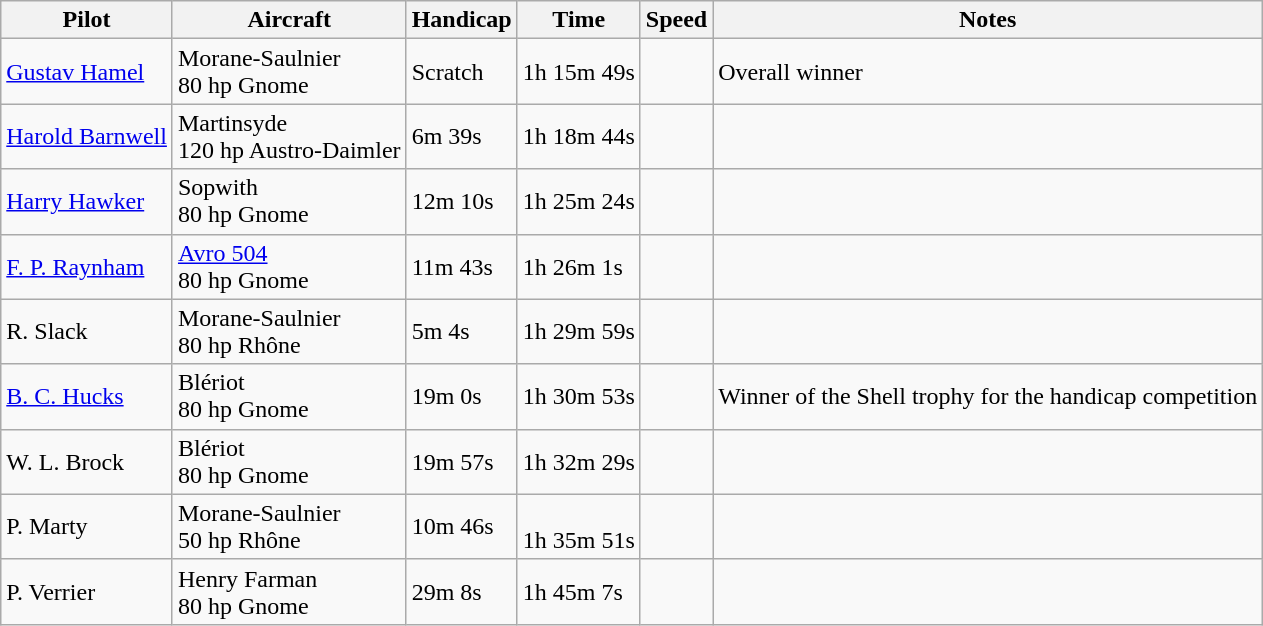<table class="wikitable">
<tr>
<th>Pilot</th>
<th>Aircraft</th>
<th>Handicap</th>
<th>Time</th>
<th>Speed</th>
<th>Notes</th>
</tr>
<tr>
<td><a href='#'>Gustav Hamel</a></td>
<td>Morane-Saulnier<br>80 hp Gnome</td>
<td>Scratch</td>
<td>1h 15m 49s</td>
<td></td>
<td>Overall winner</td>
</tr>
<tr>
<td><a href='#'>Harold Barnwell</a></td>
<td>Martinsyde<br>120 hp Austro-Daimler</td>
<td>6m 39s</td>
<td>1h 18m 44s</td>
<td></td>
<td></td>
</tr>
<tr>
<td><a href='#'>Harry Hawker</a></td>
<td>Sopwith <br>80 hp Gnome</td>
<td>12m 10s</td>
<td>1h 25m 24s</td>
<td></td>
<td></td>
</tr>
<tr>
<td><a href='#'>F. P. Raynham</a></td>
<td><a href='#'>Avro 504</a><br>80 hp Gnome</td>
<td>11m 43s</td>
<td>1h 26m 1s</td>
<td></td>
<td></td>
</tr>
<tr>
<td>R. Slack</td>
<td>Morane-Saulnier<br>80 hp Rhône</td>
<td>5m 4s</td>
<td>1h 29m 59s</td>
<td></td>
<td></td>
</tr>
<tr>
<td><a href='#'>B. C. Hucks</a></td>
<td>Blériot<br> 80 hp Gnome</td>
<td>19m 0s</td>
<td>1h 30m 53s</td>
<td></td>
<td>Winner of the Shell trophy for the handicap competition</td>
</tr>
<tr>
<td>W. L. Brock</td>
<td>Blériot<br>80 hp Gnome</td>
<td>19m 57s</td>
<td>1h 32m 29s</td>
<td></td>
<td></td>
</tr>
<tr>
<td>P. Marty</td>
<td>Morane-Saulnier<br>50 hp Rhône</td>
<td>10m 46s</td>
<td><br>1h 35m 51s</td>
<td></td>
<td></td>
</tr>
<tr>
<td>P. Verrier</td>
<td>Henry Farman <br>80 hp Gnome</td>
<td>29m 8s</td>
<td>1h 45m 7s</td>
<td></td>
<td></td>
</tr>
</table>
